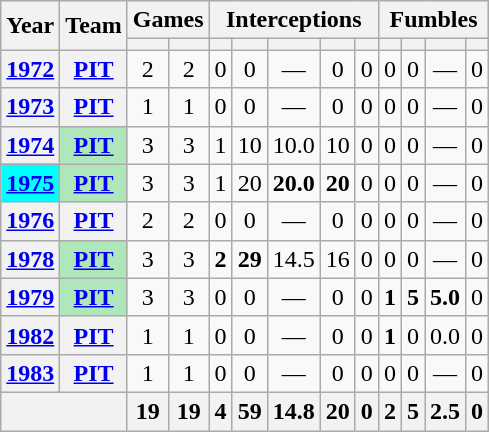<table class="wikitable" style="text-align:center;">
<tr>
<th rowspan="2">Year</th>
<th rowspan="2">Team</th>
<th colspan="2">Games</th>
<th colspan="5">Interceptions</th>
<th colspan="4">Fumbles</th>
</tr>
<tr>
<th></th>
<th></th>
<th></th>
<th></th>
<th></th>
<th></th>
<th></th>
<th></th>
<th></th>
<th></th>
<th></th>
</tr>
<tr>
<th><a href='#'>1972</a></th>
<th><a href='#'>PIT</a></th>
<td>2</td>
<td>2</td>
<td>0</td>
<td>0</td>
<td>—</td>
<td>0</td>
<td>0</td>
<td>0</td>
<td>0</td>
<td>—</td>
<td>0</td>
</tr>
<tr>
<th><a href='#'>1973</a></th>
<th><a href='#'>PIT</a></th>
<td>1</td>
<td>1</td>
<td>0</td>
<td>0</td>
<td>—</td>
<td>0</td>
<td>0</td>
<td>0</td>
<td>0</td>
<td>—</td>
<td>0</td>
</tr>
<tr>
<th><a href='#'>1974</a></th>
<th style="background:#afe6ba;"><a href='#'>PIT</a></th>
<td>3</td>
<td>3</td>
<td>1</td>
<td>10</td>
<td>10.0</td>
<td>10</td>
<td>0</td>
<td>0</td>
<td>0</td>
<td>—</td>
<td>0</td>
</tr>
<tr>
<th style="background:#00ffff;"><a href='#'>1975</a></th>
<th style="background:#afe6ba;"><a href='#'>PIT</a></th>
<td>3</td>
<td>3</td>
<td>1</td>
<td>20</td>
<td><strong>20.0</strong></td>
<td><strong>20</strong></td>
<td>0</td>
<td>0</td>
<td>0</td>
<td>—</td>
<td>0</td>
</tr>
<tr>
<th><a href='#'>1976</a></th>
<th><a href='#'>PIT</a></th>
<td>2</td>
<td>2</td>
<td>0</td>
<td>0</td>
<td>—</td>
<td>0</td>
<td>0</td>
<td>0</td>
<td>0</td>
<td>—</td>
<td>0</td>
</tr>
<tr>
<th><a href='#'>1978</a></th>
<th style="background:#afe6ba;"><a href='#'>PIT</a></th>
<td>3</td>
<td>3</td>
<td><strong>2</strong></td>
<td><strong>29</strong></td>
<td>14.5</td>
<td>16</td>
<td>0</td>
<td>0</td>
<td>0</td>
<td>—</td>
<td>0</td>
</tr>
<tr>
<th><a href='#'>1979</a></th>
<th style="background:#afe6ba;"><a href='#'>PIT</a></th>
<td>3</td>
<td>3</td>
<td>0</td>
<td>0</td>
<td>—</td>
<td>0</td>
<td>0</td>
<td><strong>1</strong></td>
<td><strong>5</strong></td>
<td><strong>5.0</strong></td>
<td>0</td>
</tr>
<tr>
<th><a href='#'>1982</a></th>
<th><a href='#'>PIT</a></th>
<td>1</td>
<td>1</td>
<td>0</td>
<td>0</td>
<td>—</td>
<td>0</td>
<td>0</td>
<td><strong>1</strong></td>
<td>0</td>
<td>0.0</td>
<td>0</td>
</tr>
<tr>
<th><a href='#'>1983</a></th>
<th><a href='#'>PIT</a></th>
<td>1</td>
<td>1</td>
<td>0</td>
<td>0</td>
<td>—</td>
<td>0</td>
<td>0</td>
<td>0</td>
<td>0</td>
<td>—</td>
<td>0</td>
</tr>
<tr>
<th colspan="2"></th>
<th>19</th>
<th>19</th>
<th>4</th>
<th>59</th>
<th>14.8</th>
<th>20</th>
<th>0</th>
<th>2</th>
<th>5</th>
<th>2.5</th>
<th>0</th>
</tr>
</table>
